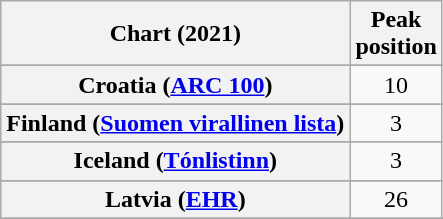<table class="wikitable sortable plainrowheaders" style="text-align:center">
<tr>
<th scope="col">Chart (2021)</th>
<th scope="col">Peak<br>position</th>
</tr>
<tr>
</tr>
<tr>
</tr>
<tr>
</tr>
<tr>
</tr>
<tr>
</tr>
<tr>
</tr>
<tr>
<th scope="row">Croatia (<a href='#'>ARC 100</a>)</th>
<td>10</td>
</tr>
<tr>
</tr>
<tr>
</tr>
<tr>
<th scope="row">Finland (<a href='#'>Suomen virallinen lista</a>)</th>
<td>3</td>
</tr>
<tr>
</tr>
<tr>
</tr>
<tr>
</tr>
<tr>
</tr>
<tr>
<th scope="row">Iceland (<a href='#'>Tónlistinn</a>)</th>
<td>3</td>
</tr>
<tr>
</tr>
<tr>
</tr>
<tr>
<th scope="row">Latvia (<a href='#'>EHR</a>)</th>
<td>26</td>
</tr>
<tr>
</tr>
<tr>
</tr>
<tr>
</tr>
<tr>
</tr>
<tr>
</tr>
<tr>
</tr>
<tr>
</tr>
<tr>
</tr>
</table>
